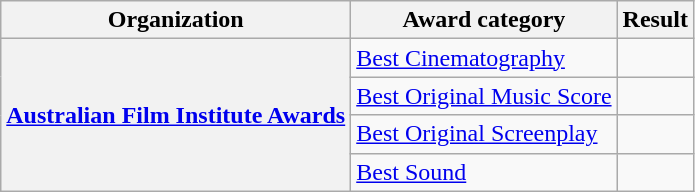<table class="wikitable sortable plainrowheaders">
<tr>
<th scope="col">Organization</th>
<th scope="col">Award category</th>
<th scope="col">Result</th>
</tr>
<tr>
<th scope="row" rowspan=4><a href='#'>Australian Film Institute Awards</a></th>
<td><a href='#'>Best Cinematography</a></td>
<td></td>
</tr>
<tr>
<td><a href='#'>Best Original Music Score</a></td>
<td></td>
</tr>
<tr>
<td><a href='#'>Best Original Screenplay</a></td>
<td></td>
</tr>
<tr>
<td><a href='#'>Best Sound</a></td>
<td></td>
</tr>
</table>
